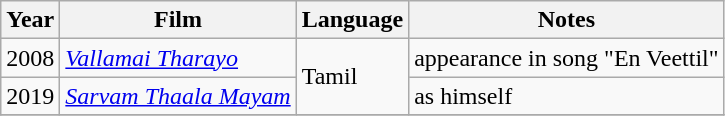<table class="wikitable">
<tr>
<th>Year</th>
<th>Film</th>
<th>Language</th>
<th>Notes</th>
</tr>
<tr>
<td>2008</td>
<td><em><a href='#'>Vallamai Tharayo</a></em></td>
<td rowspan="2">Tamil</td>
<td>appearance in song "En Veettil"</td>
</tr>
<tr>
<td>2019</td>
<td><em><a href='#'>Sarvam Thaala Mayam</a></em></td>
<td>as himself</td>
</tr>
<tr>
</tr>
</table>
